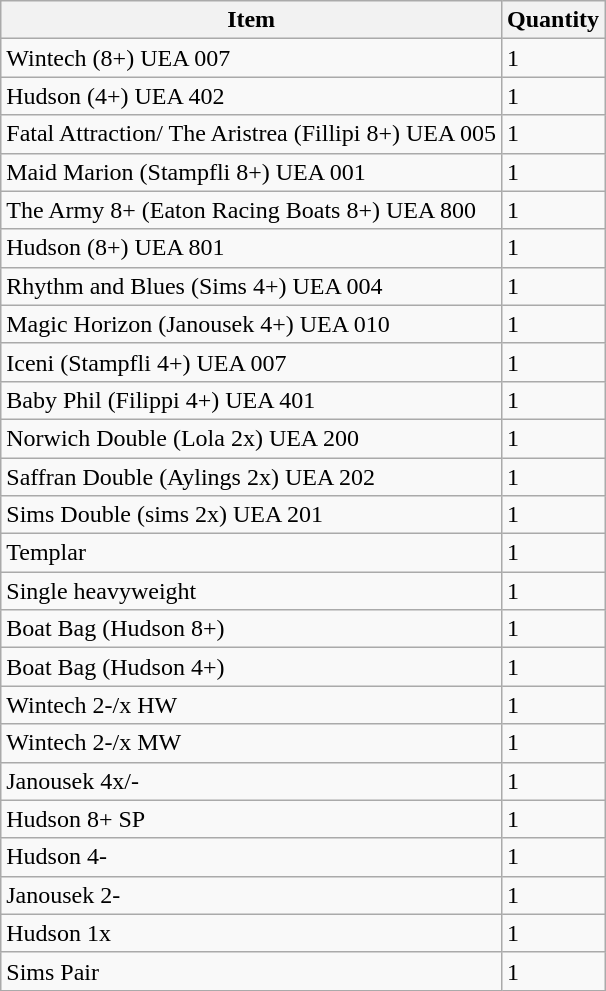<table class="wikitable">
<tr>
<th>Item</th>
<th>Quantity</th>
</tr>
<tr>
<td>Wintech (8+) UEA 007</td>
<td>1</td>
</tr>
<tr>
<td>Hudson (4+) UEA 402</td>
<td>1</td>
</tr>
<tr>
<td>Fatal Attraction/ The Aristrea (Fillipi 8+) UEA 005</td>
<td>1</td>
</tr>
<tr>
<td>Maid Marion (Stampfli 8+) UEA 001</td>
<td>1</td>
</tr>
<tr>
<td>The Army 8+ (Eaton Racing Boats 8+) UEA 800</td>
<td>1</td>
</tr>
<tr>
<td>Hudson (8+) UEA 801</td>
<td>1</td>
</tr>
<tr>
<td>Rhythm and Blues (Sims 4+) UEA 004</td>
<td>1</td>
</tr>
<tr>
<td>Magic Horizon (Janousek 4+) UEA 010</td>
<td>1</td>
</tr>
<tr>
<td>Iceni (Stampfli 4+) UEA 007</td>
<td>1</td>
</tr>
<tr>
<td>Baby Phil (Filippi 4+) UEA 401</td>
<td>1</td>
</tr>
<tr>
<td>Norwich Double (Lola 2x) UEA 200</td>
<td>1</td>
</tr>
<tr>
<td>Saffran Double (Aylings 2x) UEA 202</td>
<td>1</td>
</tr>
<tr>
<td>Sims Double (sims 2x) UEA 201</td>
<td>1</td>
</tr>
<tr>
<td>Templar</td>
<td>1</td>
</tr>
<tr>
<td>Single heavyweight</td>
<td>1</td>
</tr>
<tr>
<td>Boat Bag (Hudson 8+)</td>
<td>1</td>
</tr>
<tr>
<td>Boat Bag (Hudson 4+)</td>
<td>1</td>
</tr>
<tr>
<td>Wintech 2-/x HW</td>
<td>1</td>
</tr>
<tr>
<td>Wintech 2-/x MW</td>
<td>1</td>
</tr>
<tr>
<td>Janousek 4x/-</td>
<td>1</td>
</tr>
<tr>
<td>Hudson 8+ SP</td>
<td>1</td>
</tr>
<tr>
<td>Hudson 4-</td>
<td>1</td>
</tr>
<tr>
<td>Janousek 2-</td>
<td>1</td>
</tr>
<tr>
<td>Hudson 1x</td>
<td>1</td>
</tr>
<tr>
<td>Sims Pair</td>
<td>1</td>
</tr>
</table>
